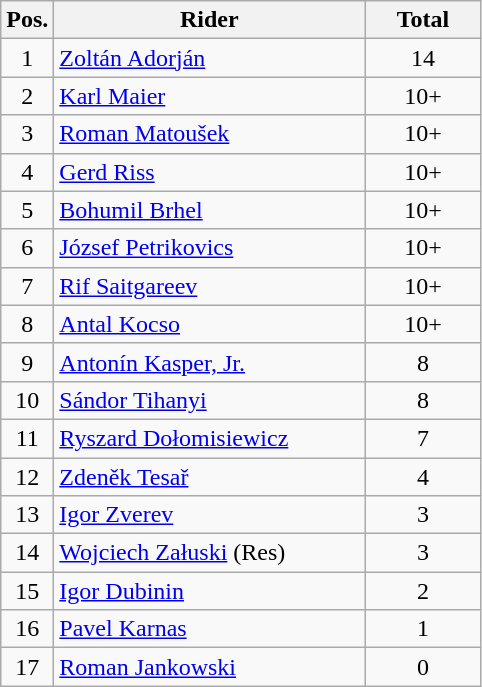<table class=wikitable>
<tr>
<th width=25px>Pos.</th>
<th width=200px>Rider</th>
<th width=70px>Total</th>
</tr>
<tr align=center >
<td>1</td>
<td align=left> <a href='#'>Zoltán Adorján</a></td>
<td>14</td>
</tr>
<tr align=center >
<td>2</td>
<td align=left> <a href='#'>Karl Maier</a></td>
<td>10+</td>
</tr>
<tr align=center >
<td>3</td>
<td align=left> <a href='#'>Roman Matoušek</a></td>
<td>10+</td>
</tr>
<tr align=center >
<td>4</td>
<td align=left> <a href='#'>Gerd Riss</a></td>
<td>10+</td>
</tr>
<tr align=center >
<td>5</td>
<td align=left> <a href='#'>Bohumil Brhel</a></td>
<td>10+</td>
</tr>
<tr align=center >
<td>6</td>
<td align=left> <a href='#'>József Petrikovics</a></td>
<td>10+</td>
</tr>
<tr align=center>
<td>7</td>
<td align=left> <a href='#'>Rif Saitgareev</a></td>
<td>10+</td>
</tr>
<tr align=center>
<td>8</td>
<td align=left> <a href='#'>Antal Kocso</a></td>
<td>10+</td>
</tr>
<tr align=center>
<td>9</td>
<td align=left> <a href='#'>Antonín Kasper, Jr.</a></td>
<td>8</td>
</tr>
<tr align=center>
<td>10</td>
<td align=left> <a href='#'>Sándor Tihanyi</a></td>
<td>8</td>
</tr>
<tr align=center>
<td>11</td>
<td align=left> <a href='#'>Ryszard Dołomisiewicz</a></td>
<td>7</td>
</tr>
<tr align=center>
<td>12</td>
<td align=left> <a href='#'>Zdeněk Tesař</a></td>
<td>4</td>
</tr>
<tr align=center>
<td>13</td>
<td align=left> <a href='#'>Igor Zverev</a></td>
<td>3</td>
</tr>
<tr align=center>
<td>14</td>
<td align=left> <a href='#'>Wojciech Załuski</a> (Res)</td>
<td>3</td>
</tr>
<tr align=center>
<td>15</td>
<td align=left> <a href='#'>Igor Dubinin</a></td>
<td>2</td>
</tr>
<tr align=center>
<td>16</td>
<td align=left> <a href='#'>Pavel Karnas</a></td>
<td>1</td>
</tr>
<tr align=center>
<td>17</td>
<td align=left> <a href='#'>Roman Jankowski</a></td>
<td>0</td>
</tr>
</table>
